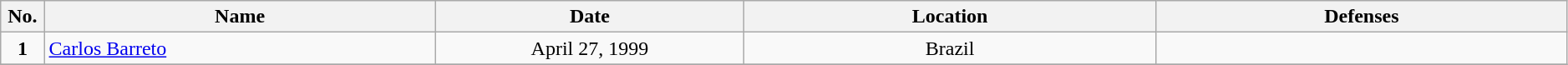<table class="wikitable"  style="width:99%; text-align:center;">
<tr>
<th style="width:1%;">No.</th>
<th style="width:19%;">Name</th>
<th style="width:15%;">Date</th>
<th style="width:20%;">Location</th>
<th style="width:20%;">Defenses</th>
</tr>
<tr>
<td align=center><strong>1</strong></td>
<td align="left"> <a href='#'>Carlos Barreto</a><br></td>
<td>April 27, 1999<br></td>
<td>Brazil</td>
<td></td>
</tr>
<tr>
</tr>
</table>
